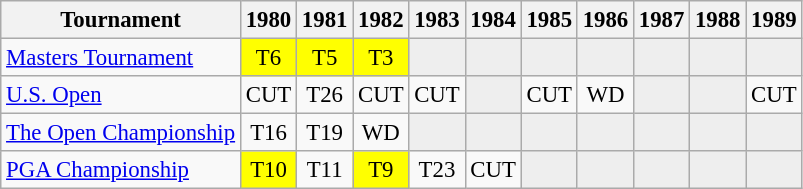<table class="wikitable" style="font-size:95%;text-align:center;">
<tr>
<th>Tournament</th>
<th>1980</th>
<th>1981</th>
<th>1982</th>
<th>1983</th>
<th>1984</th>
<th>1985</th>
<th>1986</th>
<th>1987</th>
<th>1988</th>
<th>1989</th>
</tr>
<tr>
<td align=left><a href='#'>Masters Tournament</a></td>
<td style="background:yellow;">T6</td>
<td style="background:yellow;">T5</td>
<td style="background:yellow;">T3</td>
<td style="background:#eeeeee;"></td>
<td style="background:#eeeeee;"></td>
<td style="background:#eeeeee;"></td>
<td style="background:#eeeeee;"></td>
<td style="background:#eeeeee;"></td>
<td style="background:#eeeeee;"></td>
<td style="background:#eeeeee;"></td>
</tr>
<tr>
<td align=left><a href='#'>U.S. Open</a></td>
<td>CUT</td>
<td>T26</td>
<td>CUT</td>
<td>CUT</td>
<td style="background:#eeeeee;"></td>
<td>CUT</td>
<td>WD</td>
<td style="background:#eeeeee;"></td>
<td style="background:#eeeeee;"></td>
<td>CUT</td>
</tr>
<tr>
<td align=left><a href='#'>The Open Championship</a></td>
<td>T16</td>
<td>T19</td>
<td>WD</td>
<td style="background:#eeeeee;"></td>
<td style="background:#eeeeee;"></td>
<td style="background:#eeeeee;"></td>
<td style="background:#eeeeee;"></td>
<td style="background:#eeeeee;"></td>
<td style="background:#eeeeee;"></td>
<td style="background:#eeeeee;"></td>
</tr>
<tr>
<td align=left><a href='#'>PGA Championship</a></td>
<td style="background:yellow;">T10</td>
<td>T11</td>
<td style="background:yellow;">T9</td>
<td>T23</td>
<td>CUT</td>
<td style="background:#eeeeee;"></td>
<td style="background:#eeeeee;"></td>
<td style="background:#eeeeee;"></td>
<td style="background:#eeeeee;"></td>
<td style="background:#eeeeee;"></td>
</tr>
</table>
